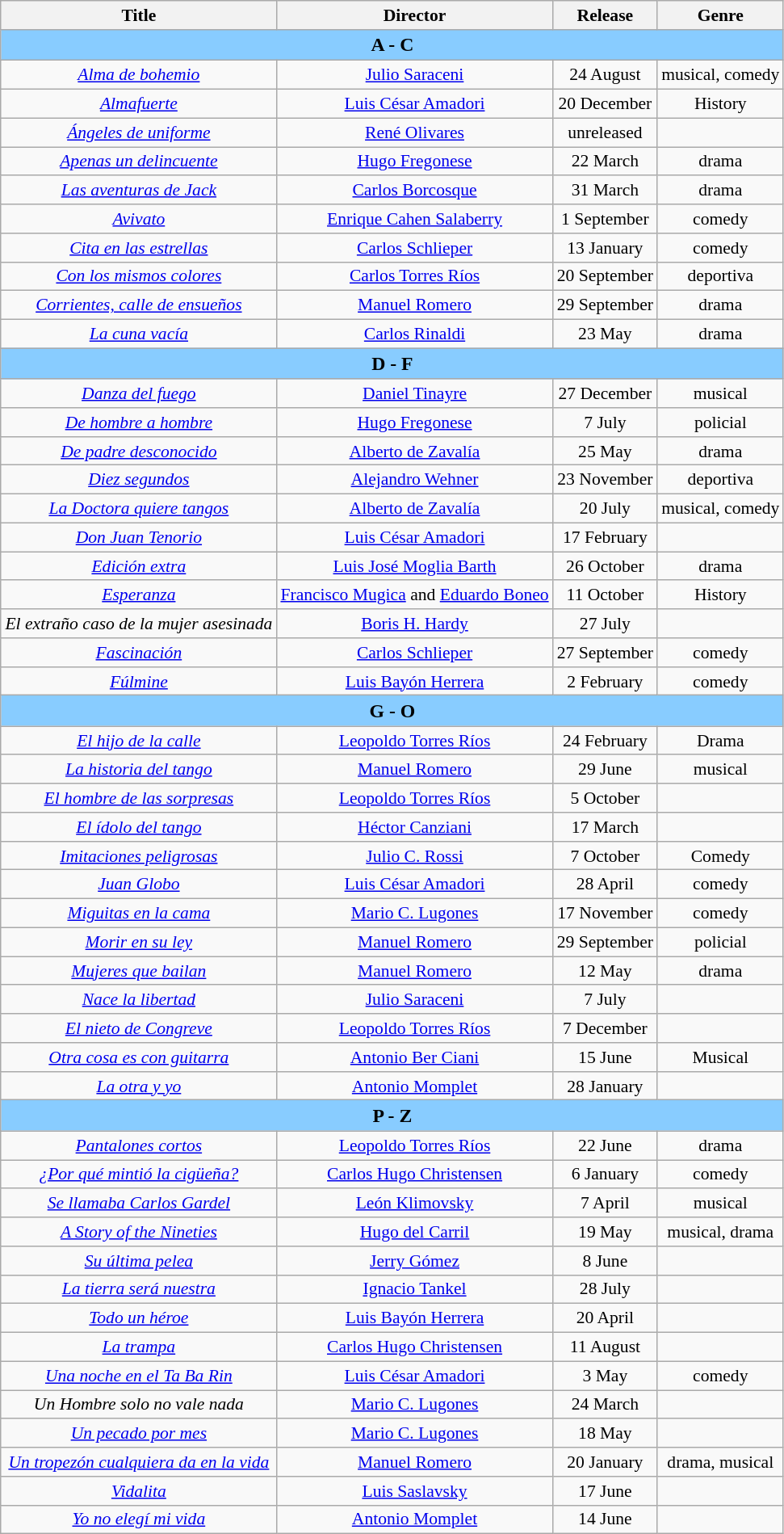<table class="wikitable" style="margin:1em 0 1em 1em; text-align: center; font-size: 90%;">
<tr>
<th scope="col">Title</th>
<th scope="col">Director</th>
<th scope="col">Release</th>
<th scope="col">Genre</th>
</tr>
<tr>
<th colspan="4" style="background-color:#88ccff; font-size:110%;"><strong>A  -  C</strong></th>
</tr>
<tr style="height:24px">
<td><em><a href='#'>Alma de bohemio</a></em></td>
<td><a href='#'>Julio Saraceni</a></td>
<td>24 August</td>
<td>musical, comedy</td>
</tr>
<tr>
<td><em><a href='#'>Almafuerte</a></em></td>
<td><a href='#'>Luis César Amadori</a></td>
<td>20 December</td>
<td>History</td>
</tr>
<tr>
<td><em><a href='#'>Ángeles de uniforme</a></em></td>
<td><a href='#'>René Olivares</a></td>
<td>unreleased</td>
<td></td>
</tr>
<tr>
<td><em><a href='#'>Apenas un delincuente</a></em></td>
<td><a href='#'>Hugo Fregonese</a></td>
<td>22 March</td>
<td>drama</td>
</tr>
<tr>
<td><em><a href='#'>Las aventuras de Jack</a></em></td>
<td><a href='#'>Carlos Borcosque</a></td>
<td>31 March</td>
<td>drama</td>
</tr>
<tr>
<td><em><a href='#'>Avivato</a></em></td>
<td><a href='#'>Enrique Cahen Salaberry</a></td>
<td>1 September</td>
<td>comedy</td>
</tr>
<tr>
<td><em><a href='#'>Cita en las estrellas</a></em></td>
<td><a href='#'>Carlos Schlieper</a></td>
<td>13 January</td>
<td>comedy</td>
</tr>
<tr>
<td><em><a href='#'>Con los mismos colores</a></em></td>
<td><a href='#'>Carlos Torres Ríos</a></td>
<td>20 September</td>
<td>deportiva</td>
</tr>
<tr>
<td><em><a href='#'>Corrientes, calle de ensueños</a></em></td>
<td><a href='#'>Manuel Romero</a></td>
<td>29 September</td>
<td>drama</td>
</tr>
<tr>
<td><em><a href='#'>La cuna vacía</a></em></td>
<td><a href='#'>Carlos Rinaldi</a></td>
<td>23 May</td>
<td>drama</td>
</tr>
<tr>
<th colspan="4" style="background-color:#88ccff; font-size:110%;"><strong>D  -  F</strong></th>
</tr>
<tr>
<td><em><a href='#'>Danza del fuego</a></em></td>
<td><a href='#'>Daniel Tinayre</a></td>
<td>27 December</td>
<td>musical</td>
</tr>
<tr>
<td><em><a href='#'>De hombre a hombre</a></em></td>
<td><a href='#'>Hugo Fregonese</a></td>
<td>7 July</td>
<td>policial</td>
</tr>
<tr>
<td><em><a href='#'>De padre desconocido</a></em></td>
<td><a href='#'>Alberto de Zavalía</a></td>
<td>25 May</td>
<td>drama</td>
</tr>
<tr>
<td><em><a href='#'>Diez segundos</a></em></td>
<td><a href='#'>Alejandro Wehner</a></td>
<td>23 November</td>
<td>deportiva</td>
</tr>
<tr>
<td><em><a href='#'>La Doctora quiere tangos</a></em></td>
<td><a href='#'>Alberto de Zavalía</a></td>
<td>20 July</td>
<td>musical, comedy</td>
</tr>
<tr>
<td><em><a href='#'>Don Juan Tenorio</a></em></td>
<td><a href='#'>Luis César Amadori</a></td>
<td>17 February</td>
<td></td>
</tr>
<tr>
<td><em><a href='#'>Edición extra</a></em></td>
<td><a href='#'>Luis José Moglia Barth</a></td>
<td>26 October</td>
<td>drama</td>
</tr>
<tr>
<td><em><a href='#'>Esperanza</a></em></td>
<td><a href='#'>Francisco Mugica</a> and <a href='#'>Eduardo Boneo</a></td>
<td>11 October</td>
<td>History</td>
</tr>
<tr>
<td><em>El extraño caso de la mujer asesinada</em></td>
<td><a href='#'>Boris H. Hardy</a></td>
<td>27 July</td>
<td></td>
</tr>
<tr>
<td><em><a href='#'>Fascinación</a></em></td>
<td><a href='#'>Carlos Schlieper</a></td>
<td>27 September</td>
<td>comedy</td>
</tr>
<tr>
<td><em><a href='#'>Fúlmine</a></em></td>
<td><a href='#'>Luis Bayón Herrera</a></td>
<td>2 February</td>
<td>comedy</td>
</tr>
<tr>
<th colspan="4" style="background-color:#88ccff; font-size:110%;"><strong>G  -  O</strong></th>
</tr>
<tr>
<td><em><a href='#'>El hijo de la calle</a></em></td>
<td><a href='#'>Leopoldo Torres Ríos</a></td>
<td>24 February</td>
<td>Drama</td>
</tr>
<tr>
<td><em><a href='#'>La historia del tango</a></em></td>
<td><a href='#'>Manuel Romero</a></td>
<td>29 June</td>
<td>musical</td>
</tr>
<tr>
<td><em><a href='#'>El hombre de las sorpresas</a></em></td>
<td><a href='#'>Leopoldo Torres Ríos</a></td>
<td>5 October</td>
<td></td>
</tr>
<tr>
<td><em><a href='#'>El ídolo del tango</a></em></td>
<td><a href='#'>Héctor Canziani</a></td>
<td>17 March</td>
<td></td>
</tr>
<tr>
<td><em><a href='#'>Imitaciones peligrosas</a></em></td>
<td><a href='#'>Julio C. Rossi</a></td>
<td>7 October</td>
<td>Comedy</td>
</tr>
<tr>
<td><em><a href='#'>Juan Globo</a></em></td>
<td><a href='#'>Luis César Amadori</a></td>
<td>28 April</td>
<td>comedy</td>
</tr>
<tr>
<td><em><a href='#'>Miguitas en la cama</a></em></td>
<td><a href='#'>Mario C. Lugones</a></td>
<td>17 November</td>
<td>comedy</td>
</tr>
<tr>
<td><em><a href='#'>Morir en su ley</a></em></td>
<td><a href='#'>Manuel Romero</a></td>
<td>29 September</td>
<td>policial</td>
</tr>
<tr>
<td><em><a href='#'>Mujeres que bailan</a></em></td>
<td><a href='#'>Manuel Romero</a></td>
<td>12 May</td>
<td>drama</td>
</tr>
<tr>
<td><em><a href='#'>Nace la libertad</a></em></td>
<td><a href='#'>Julio Saraceni</a></td>
<td>7 July</td>
<td></td>
</tr>
<tr>
<td><em><a href='#'>El nieto de Congreve</a></em></td>
<td><a href='#'>Leopoldo Torres Ríos</a></td>
<td>7 December</td>
<td></td>
</tr>
<tr>
<td><em><a href='#'>Otra cosa es con guitarra</a></em></td>
<td><a href='#'>Antonio Ber Ciani</a></td>
<td>15 June</td>
<td>Musical</td>
</tr>
<tr>
<td><em><a href='#'>La otra y yo</a></em></td>
<td><a href='#'>Antonio Momplet</a></td>
<td>28 January</td>
<td></td>
</tr>
<tr>
<th colspan="4" style="background-color:#88ccff; font-size:110%;"><strong>P  -  Z</strong></th>
</tr>
<tr>
<td><em><a href='#'>Pantalones cortos</a></em></td>
<td><a href='#'>Leopoldo Torres Ríos</a></td>
<td>22 June</td>
<td>drama</td>
</tr>
<tr>
<td><em><a href='#'>¿Por qué mintió la cigüeña?</a></em></td>
<td><a href='#'>Carlos Hugo Christensen</a></td>
<td>6 January</td>
<td>comedy</td>
</tr>
<tr>
<td><em><a href='#'>Se llamaba Carlos Gardel</a></em></td>
<td><a href='#'>León Klimovsky</a></td>
<td>7 April</td>
<td>musical</td>
</tr>
<tr>
<td><em><a href='#'>A Story of the Nineties</a></em></td>
<td><a href='#'>Hugo del Carril</a></td>
<td>19 May</td>
<td>musical, drama</td>
</tr>
<tr>
<td><em><a href='#'>Su última pelea</a></em></td>
<td><a href='#'>Jerry Gómez</a></td>
<td>8 June</td>
<td></td>
</tr>
<tr>
<td><em><a href='#'>La tierra será nuestra</a></em></td>
<td><a href='#'>Ignacio Tankel</a></td>
<td>28 July</td>
<td></td>
</tr>
<tr>
<td><em><a href='#'>Todo un héroe</a></em></td>
<td><a href='#'>Luis Bayón Herrera</a></td>
<td>20 April</td>
<td></td>
</tr>
<tr>
<td><em><a href='#'>La trampa</a></em></td>
<td><a href='#'>Carlos Hugo Christensen</a></td>
<td>11 August</td>
<td></td>
</tr>
<tr>
<td><em><a href='#'>Una noche en el Ta Ba Rin</a></em></td>
<td><a href='#'>Luis César Amadori</a></td>
<td>3 May</td>
<td>comedy</td>
</tr>
<tr>
<td><em>Un Hombre solo no vale nada</em></td>
<td><a href='#'>Mario C. Lugones</a></td>
<td>24 March</td>
<td></td>
</tr>
<tr>
<td><em><a href='#'>Un pecado por mes</a></em></td>
<td><a href='#'>Mario C. Lugones</a></td>
<td>18 May</td>
<td></td>
</tr>
<tr>
<td><em><a href='#'>Un tropezón cualquiera da en la vida</a></em></td>
<td><a href='#'>Manuel Romero</a></td>
<td>20 January</td>
<td>drama, musical</td>
</tr>
<tr>
<td><em><a href='#'>Vidalita</a></em></td>
<td><a href='#'>Luis Saslavsky</a></td>
<td>17 June</td>
<td></td>
</tr>
<tr>
<td><em><a href='#'>Yo no elegí mi vida</a></em></td>
<td><a href='#'>Antonio Momplet</a></td>
<td>14 June</td>
<td></td>
</tr>
</table>
